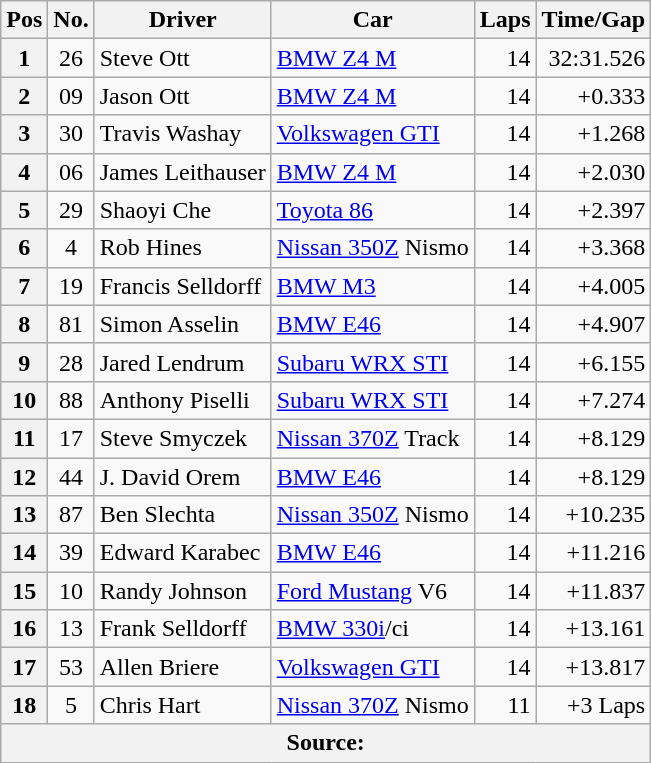<table class="wikitable">
<tr>
<th>Pos</th>
<th>No.</th>
<th>Driver</th>
<th>Car</th>
<th>Laps</th>
<th>Time/Gap</th>
</tr>
<tr>
<th>1</th>
<td align=center>26</td>
<td> Steve Ott</td>
<td><a href='#'>BMW Z4 M</a></td>
<td align=right>14</td>
<td align=right>32:31.526</td>
</tr>
<tr>
<th>2</th>
<td align=center>09</td>
<td> Jason Ott</td>
<td><a href='#'>BMW Z4 M</a></td>
<td align=right>14</td>
<td align=right>+0.333</td>
</tr>
<tr>
<th>3</th>
<td align=center>30</td>
<td> Travis Washay</td>
<td><a href='#'>Volkswagen GTI</a></td>
<td align=right>14</td>
<td align=right>+1.268</td>
</tr>
<tr>
<th>4</th>
<td align=center>06</td>
<td> James Leithauser</td>
<td><a href='#'>BMW Z4 M</a></td>
<td align=right>14</td>
<td align=right>+2.030</td>
</tr>
<tr>
<th>5</th>
<td align=center>29</td>
<td> Shaoyi Che</td>
<td><a href='#'>Toyota 86</a></td>
<td align=right>14</td>
<td align=right>+2.397</td>
</tr>
<tr>
<th>6</th>
<td align=center>4</td>
<td> Rob Hines</td>
<td><a href='#'>Nissan 350Z</a> Nismo</td>
<td align=right>14</td>
<td align=right>+3.368</td>
</tr>
<tr>
<th>7</th>
<td align=center>19</td>
<td> Francis Selldorff</td>
<td><a href='#'>BMW M3</a></td>
<td align=right>14</td>
<td align=right>+4.005</td>
</tr>
<tr>
<th>8</th>
<td align=center>81</td>
<td> Simon Asselin</td>
<td><a href='#'>BMW E46</a></td>
<td align=right>14</td>
<td align=right>+4.907</td>
</tr>
<tr>
<th>9</th>
<td align=center>28</td>
<td> Jared Lendrum</td>
<td><a href='#'>Subaru WRX STI</a></td>
<td align=right>14</td>
<td align=right>+6.155</td>
</tr>
<tr>
<th>10</th>
<td align=center>88</td>
<td> Anthony Piselli</td>
<td><a href='#'>Subaru WRX STI</a></td>
<td align=right>14</td>
<td align=right>+7.274</td>
</tr>
<tr>
<th>11</th>
<td align=center>17</td>
<td> Steve Smyczek</td>
<td><a href='#'>Nissan 370Z</a> Track</td>
<td align=right>14</td>
<td align=right>+8.129</td>
</tr>
<tr>
<th>12</th>
<td align=center>44</td>
<td> J. David Orem</td>
<td><a href='#'>BMW E46</a></td>
<td align=right>14</td>
<td align=right>+8.129</td>
</tr>
<tr>
<th>13</th>
<td align=center>87</td>
<td> Ben Slechta</td>
<td><a href='#'>Nissan 350Z</a> Nismo</td>
<td align=right>14</td>
<td align=right>+10.235</td>
</tr>
<tr>
<th>14</th>
<td align=center>39</td>
<td> Edward Karabec</td>
<td><a href='#'>BMW E46</a></td>
<td align=right>14</td>
<td align=right>+11.216</td>
</tr>
<tr>
<th>15</th>
<td align=center>10</td>
<td> Randy Johnson</td>
<td><a href='#'>Ford Mustang</a> V6</td>
<td align=right>14</td>
<td align=right>+11.837</td>
</tr>
<tr>
<th>16</th>
<td align=center>13</td>
<td> Frank Selldorff</td>
<td><a href='#'>BMW 330i</a>/ci</td>
<td align=right>14</td>
<td align=right>+13.161</td>
</tr>
<tr>
<th>17</th>
<td align=center>53</td>
<td> Allen Briere</td>
<td><a href='#'>Volkswagen GTI</a></td>
<td align=right>14</td>
<td align=right>+13.817</td>
</tr>
<tr>
<th>18</th>
<td align=center>5</td>
<td> Chris Hart</td>
<td><a href='#'>Nissan 370Z</a> Nismo</td>
<td align=right>11</td>
<td align=right>+3 Laps</td>
</tr>
<tr>
<th colspan=6>Source:</th>
</tr>
<tr>
</tr>
</table>
